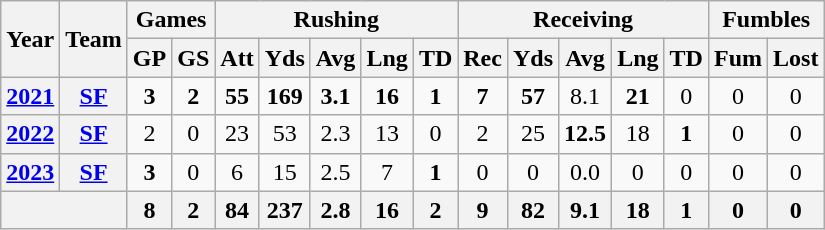<table class= "wikitable" style="text-align:center;">
<tr>
<th rowspan="2">Year</th>
<th rowspan="2">Team</th>
<th colspan="2">Games</th>
<th colspan="5">Rushing</th>
<th colspan="5">Receiving</th>
<th colspan="2">Fumbles</th>
</tr>
<tr>
<th>GP</th>
<th>GS</th>
<th>Att</th>
<th>Yds</th>
<th>Avg</th>
<th>Lng</th>
<th>TD</th>
<th>Rec</th>
<th>Yds</th>
<th>Avg</th>
<th>Lng</th>
<th>TD</th>
<th>Fum</th>
<th>Lost</th>
</tr>
<tr>
<th><a href='#'>2021</a></th>
<th><a href='#'>SF</a></th>
<td><strong>3</strong></td>
<td><strong>2</strong></td>
<td><strong>55</strong></td>
<td><strong>169</strong></td>
<td><strong>3.1</strong></td>
<td><strong>16</strong></td>
<td><strong>1</strong></td>
<td><strong>7</strong></td>
<td><strong>57</strong></td>
<td>8.1</td>
<td><strong>21</strong></td>
<td>0</td>
<td>0</td>
<td>0</td>
</tr>
<tr>
<th><a href='#'>2022</a></th>
<th><a href='#'>SF</a></th>
<td>2</td>
<td>0</td>
<td>23</td>
<td>53</td>
<td>2.3</td>
<td>13</td>
<td>0</td>
<td>2</td>
<td>25</td>
<td><strong>12.5</strong></td>
<td>18</td>
<td><strong>1</strong></td>
<td>0</td>
<td>0</td>
</tr>
<tr>
<th><a href='#'>2023</a></th>
<th><a href='#'>SF</a></th>
<td><strong>3</strong></td>
<td>0</td>
<td>6</td>
<td>15</td>
<td>2.5</td>
<td>7</td>
<td><strong>1</strong></td>
<td>0</td>
<td>0</td>
<td>0.0</td>
<td>0</td>
<td>0</td>
<td>0</td>
<td>0</td>
</tr>
<tr>
<th colspan="2"></th>
<th>8</th>
<th>2</th>
<th>84</th>
<th>237</th>
<th>2.8</th>
<th>16</th>
<th>2</th>
<th>9</th>
<th>82</th>
<th>9.1</th>
<th>18</th>
<th>1</th>
<th>0</th>
<th>0</th>
</tr>
</table>
